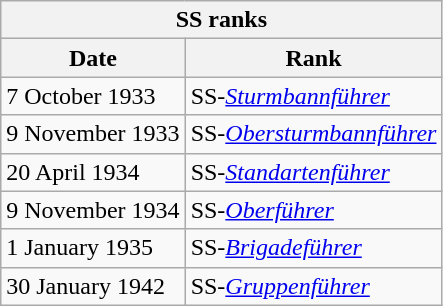<table class="wikitable float-right">
<tr>
<th colspan="2">SS ranks</th>
</tr>
<tr>
<th>Date</th>
<th>Rank</th>
</tr>
<tr>
<td>7 October 1933</td>
<td>SS-<em><a href='#'>Sturmbannführer</a></em></td>
</tr>
<tr>
<td>9 November 1933</td>
<td>SS-<em><a href='#'>Obersturmbannführer</a></em></td>
</tr>
<tr>
<td>20 April 1934</td>
<td>SS-<em><a href='#'>Standartenführer</a></em></td>
</tr>
<tr>
<td>9 November 1934</td>
<td>SS-<em><a href='#'>Oberführer</a></em></td>
</tr>
<tr>
<td>1 January 1935</td>
<td>SS-<em><a href='#'>Brigadeführer</a></em></td>
</tr>
<tr>
<td>30 January 1942</td>
<td>SS-<em><a href='#'>Gruppenführer</a></em></td>
</tr>
</table>
